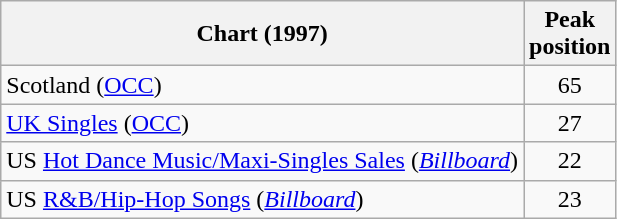<table class="wikitable">
<tr>
<th align="center">Chart (1997)</th>
<th align="center">Peak<br>position</th>
</tr>
<tr>
<td align="left">Scotland (<a href='#'>OCC</a>)</td>
<td align="center">65</td>
</tr>
<tr>
<td align="left"><a href='#'>UK Singles</a> (<a href='#'>OCC</a>)</td>
<td align="center">27</td>
</tr>
<tr>
<td align="left">US <a href='#'>Hot Dance Music/Maxi-Singles Sales</a> (<em><a href='#'>Billboard</a></em>)</td>
<td align="center">22</td>
</tr>
<tr>
<td align="left">US <a href='#'>R&B/Hip-Hop Songs</a> (<em><a href='#'>Billboard</a></em>)</td>
<td align="center">23</td>
</tr>
</table>
